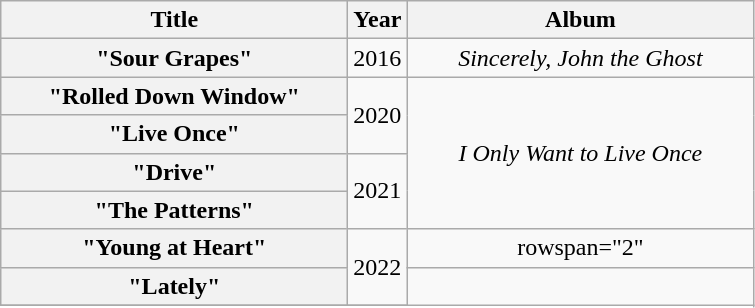<table class="wikitable plainrowheaders" style="text-align:center;">
<tr>
<th scope="col" style="width:14em;">Title</th>
<th scope="col">Year</th>
<th scope="col" style="width:14em;">Album</th>
</tr>
<tr>
<th scope="row">"Sour Grapes"</th>
<td rowspan="1">2016</td>
<td rowspan="1"><em>Sincerely, John the Ghost</em></td>
</tr>
<tr>
<th scope="row">"Rolled Down Window"</th>
<td rowspan="2">2020</td>
<td rowspan="4"><em>I Only Want to Live Once</em></td>
</tr>
<tr>
<th scope="row">"Live Once"</th>
</tr>
<tr>
<th scope="row">"Drive"</th>
<td rowspan="2">2021</td>
</tr>
<tr>
<th scope="row">"The Patterns"</th>
</tr>
<tr>
<th scope="row">"Young at Heart"</th>
<td rowspan="2">2022</td>
<td>rowspan="2" </td>
</tr>
<tr>
<th scope="row">"Lately" <br></th>
</tr>
<tr>
</tr>
</table>
